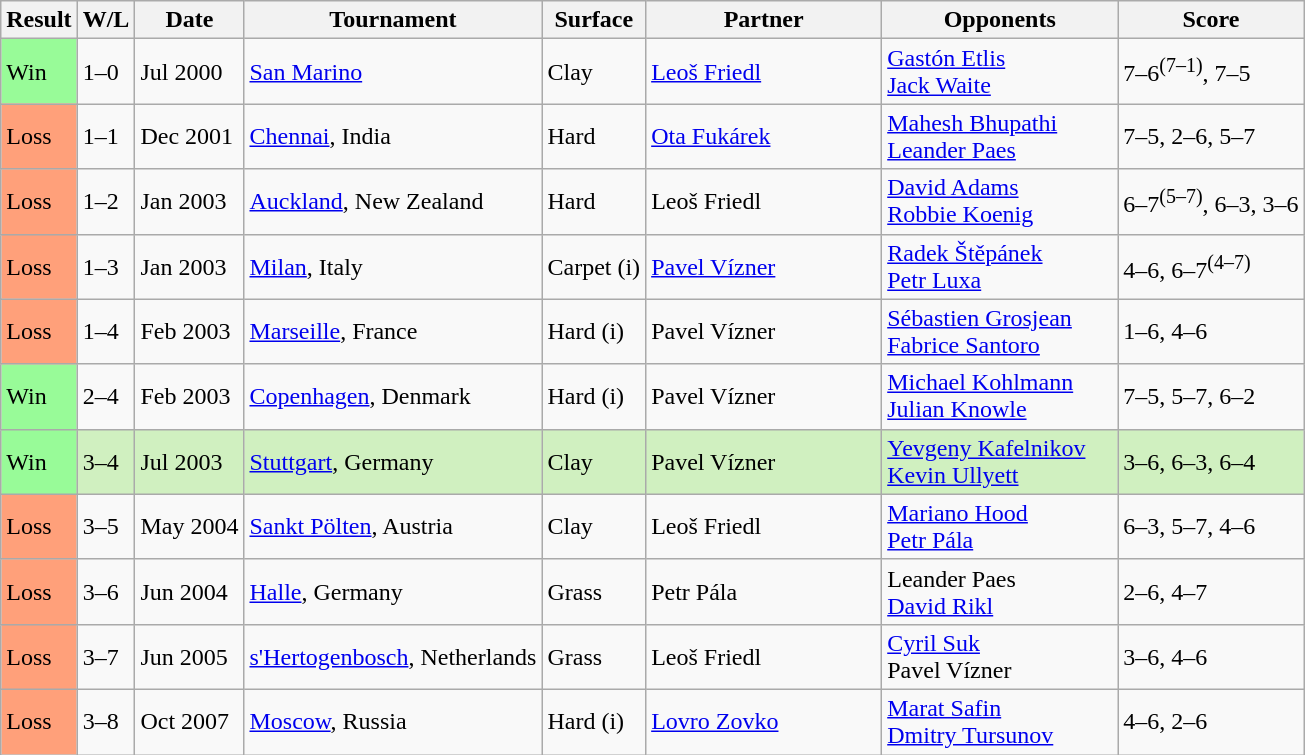<table class="sortable wikitable">
<tr>
<th>Result</th>
<th style="width:30px" class="unsortable">W/L</th>
<th>Date</th>
<th>Tournament</th>
<th>Surface</th>
<th style="width:150px">Partner</th>
<th style="width:150px">Opponents</th>
<th class="unsortable">Score</th>
</tr>
<tr>
<td style="background:#98fb98;">Win</td>
<td>1–0</td>
<td>Jul 2000</td>
<td><a href='#'>San Marino</a></td>
<td>Clay</td>
<td> <a href='#'>Leoš Friedl</a></td>
<td> <a href='#'>Gastón Etlis</a><br> <a href='#'>Jack Waite</a></td>
<td>7–6<sup>(7–1)</sup>, 7–5</td>
</tr>
<tr>
<td style="background:#ffa07a;">Loss</td>
<td>1–1</td>
<td>Dec 2001</td>
<td><a href='#'>Chennai</a>, India</td>
<td>Hard</td>
<td> <a href='#'>Ota Fukárek</a></td>
<td> <a href='#'>Mahesh Bhupathi</a><br> <a href='#'>Leander Paes</a></td>
<td>7–5, 2–6, 5–7</td>
</tr>
<tr>
<td style="background:#ffa07a;">Loss</td>
<td>1–2</td>
<td>Jan 2003</td>
<td><a href='#'>Auckland</a>, New Zealand</td>
<td>Hard</td>
<td> Leoš Friedl</td>
<td> <a href='#'>David Adams</a><br> <a href='#'>Robbie Koenig</a></td>
<td>6–7<sup>(5–7)</sup>, 6–3, 3–6</td>
</tr>
<tr>
<td style="background:#ffa07a;">Loss</td>
<td>1–3</td>
<td>Jan 2003</td>
<td><a href='#'>Milan</a>, Italy</td>
<td>Carpet (i)</td>
<td> <a href='#'>Pavel Vízner</a></td>
<td> <a href='#'>Radek Štěpánek</a><br> <a href='#'>Petr Luxa</a></td>
<td>4–6, 6–7<sup>(4–7)</sup></td>
</tr>
<tr>
<td style="background:#ffa07a;">Loss</td>
<td>1–4</td>
<td>Feb 2003</td>
<td><a href='#'>Marseille</a>, France</td>
<td>Hard (i)</td>
<td> Pavel Vízner</td>
<td> <a href='#'>Sébastien Grosjean</a><br> <a href='#'>Fabrice Santoro</a></td>
<td>1–6, 4–6</td>
</tr>
<tr>
<td style="background:#98fb98;">Win</td>
<td>2–4</td>
<td>Feb 2003</td>
<td><a href='#'>Copenhagen</a>, Denmark</td>
<td>Hard (i)</td>
<td> Pavel Vízner</td>
<td> <a href='#'>Michael Kohlmann</a><br> <a href='#'>Julian Knowle</a></td>
<td>7–5, 5–7, 6–2</td>
</tr>
<tr bgcolor="#d0f0c0">
<td style="background:#98fb98;">Win</td>
<td>3–4</td>
<td>Jul 2003</td>
<td><a href='#'>Stuttgart</a>, Germany</td>
<td>Clay</td>
<td> Pavel Vízner</td>
<td> <a href='#'>Yevgeny Kafelnikov</a><br> <a href='#'>Kevin Ullyett</a></td>
<td>3–6, 6–3, 6–4</td>
</tr>
<tr>
<td style="background:#ffa07a;">Loss</td>
<td>3–5</td>
<td>May 2004</td>
<td><a href='#'>Sankt Pölten</a>, Austria</td>
<td>Clay</td>
<td> Leoš Friedl</td>
<td> <a href='#'>Mariano Hood</a><br> <a href='#'>Petr Pála</a></td>
<td>6–3, 5–7, 4–6</td>
</tr>
<tr>
<td style="background:#ffa07a;">Loss</td>
<td>3–6</td>
<td>Jun 2004</td>
<td><a href='#'>Halle</a>, Germany</td>
<td>Grass</td>
<td> Petr Pála</td>
<td> Leander Paes<br> <a href='#'>David Rikl</a></td>
<td>2–6, 4–7</td>
</tr>
<tr>
<td style="background:#ffa07a;">Loss</td>
<td>3–7</td>
<td>Jun 2005</td>
<td><a href='#'>s'Hertogenbosch</a>, Netherlands</td>
<td>Grass</td>
<td> Leoš Friedl</td>
<td> <a href='#'>Cyril Suk</a><br> Pavel Vízner</td>
<td>3–6, 4–6</td>
</tr>
<tr>
<td style="background:#ffa07a;">Loss</td>
<td>3–8</td>
<td>Oct 2007</td>
<td><a href='#'>Moscow</a>, Russia</td>
<td>Hard (i)</td>
<td> <a href='#'>Lovro Zovko</a></td>
<td> <a href='#'>Marat Safin</a><br> <a href='#'>Dmitry Tursunov</a></td>
<td>4–6, 2–6</td>
</tr>
</table>
